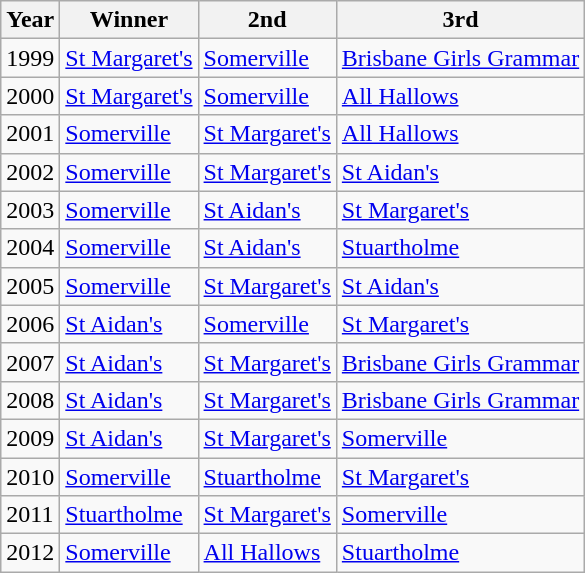<table class="wikitable">
<tr>
<th>Year</th>
<th>Winner</th>
<th>2nd</th>
<th>3rd</th>
</tr>
<tr>
<td>1999</td>
<td> <a href='#'>St Margaret's</a></td>
<td> <a href='#'>Somerville</a></td>
<td><a href='#'>Brisbane Girls Grammar</a></td>
</tr>
<tr>
<td>2000</td>
<td> <a href='#'>St Margaret's</a></td>
<td> <a href='#'>Somerville</a></td>
<td> <a href='#'>All Hallows</a></td>
</tr>
<tr>
<td>2001</td>
<td> <a href='#'>Somerville</a></td>
<td> <a href='#'>St Margaret's</a></td>
<td> <a href='#'>All Hallows</a></td>
</tr>
<tr>
<td>2002</td>
<td> <a href='#'>Somerville</a></td>
<td> <a href='#'>St Margaret's</a></td>
<td><a href='#'>St Aidan's</a></td>
</tr>
<tr>
<td>2003</td>
<td> <a href='#'>Somerville</a></td>
<td><a href='#'>St Aidan's</a></td>
<td> <a href='#'>St Margaret's</a></td>
</tr>
<tr>
<td>2004</td>
<td> <a href='#'>Somerville</a></td>
<td><a href='#'>St Aidan's</a></td>
<td><a href='#'>Stuartholme</a></td>
</tr>
<tr>
<td>2005</td>
<td> <a href='#'>Somerville</a></td>
<td> <a href='#'>St Margaret's</a></td>
<td><a href='#'>St Aidan's</a></td>
</tr>
<tr>
<td>2006</td>
<td><a href='#'>St Aidan's</a></td>
<td> <a href='#'>Somerville</a></td>
<td> <a href='#'>St Margaret's</a></td>
</tr>
<tr>
<td>2007</td>
<td><a href='#'>St Aidan's</a></td>
<td> <a href='#'>St Margaret's</a></td>
<td><a href='#'>Brisbane Girls Grammar</a></td>
</tr>
<tr>
<td>2008</td>
<td><a href='#'>St Aidan's</a></td>
<td> <a href='#'>St Margaret's</a></td>
<td><a href='#'>Brisbane Girls Grammar</a></td>
</tr>
<tr>
<td>2009</td>
<td><a href='#'>St Aidan's</a></td>
<td> <a href='#'>St Margaret's</a></td>
<td> <a href='#'>Somerville</a></td>
</tr>
<tr>
<td>2010</td>
<td> <a href='#'>Somerville</a></td>
<td><a href='#'>Stuartholme</a></td>
<td> <a href='#'>St Margaret's</a></td>
</tr>
<tr>
<td>2011</td>
<td><a href='#'>Stuartholme</a></td>
<td> <a href='#'>St Margaret's</a></td>
<td> <a href='#'>Somerville</a></td>
</tr>
<tr>
<td>2012</td>
<td> <a href='#'>Somerville</a></td>
<td> <a href='#'>All Hallows</a></td>
<td><a href='#'>Stuartholme</a></td>
</tr>
</table>
